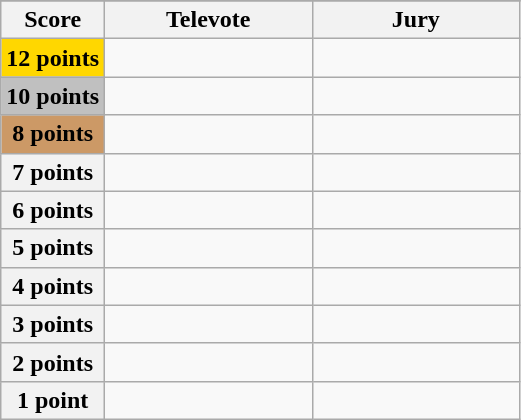<table class="wikitable">
<tr>
</tr>
<tr>
<th scope="col" width="20%">Score</th>
<th scope="col" width="40%">Televote</th>
<th scope="col" width="40%">Jury</th>
</tr>
<tr>
<th scope="row" style="background:gold">12 points</th>
<td></td>
<td></td>
</tr>
<tr>
<th scope="row" style="background:silver">10 points</th>
<td></td>
<td></td>
</tr>
<tr>
<th scope="row" style="background:#CC9966">8 points</th>
<td></td>
<td></td>
</tr>
<tr>
<th scope="row">7 points</th>
<td></td>
<td></td>
</tr>
<tr>
<th scope="row">6 points</th>
<td></td>
<td></td>
</tr>
<tr>
<th scope="row">5 points</th>
<td></td>
<td></td>
</tr>
<tr>
<th scope="row">4 points</th>
<td></td>
<td></td>
</tr>
<tr>
<th scope="row">3 points</th>
<td></td>
<td></td>
</tr>
<tr>
<th scope="row">2 points</th>
<td></td>
<td></td>
</tr>
<tr>
<th scope="row">1 point</th>
<td></td>
<td></td>
</tr>
</table>
